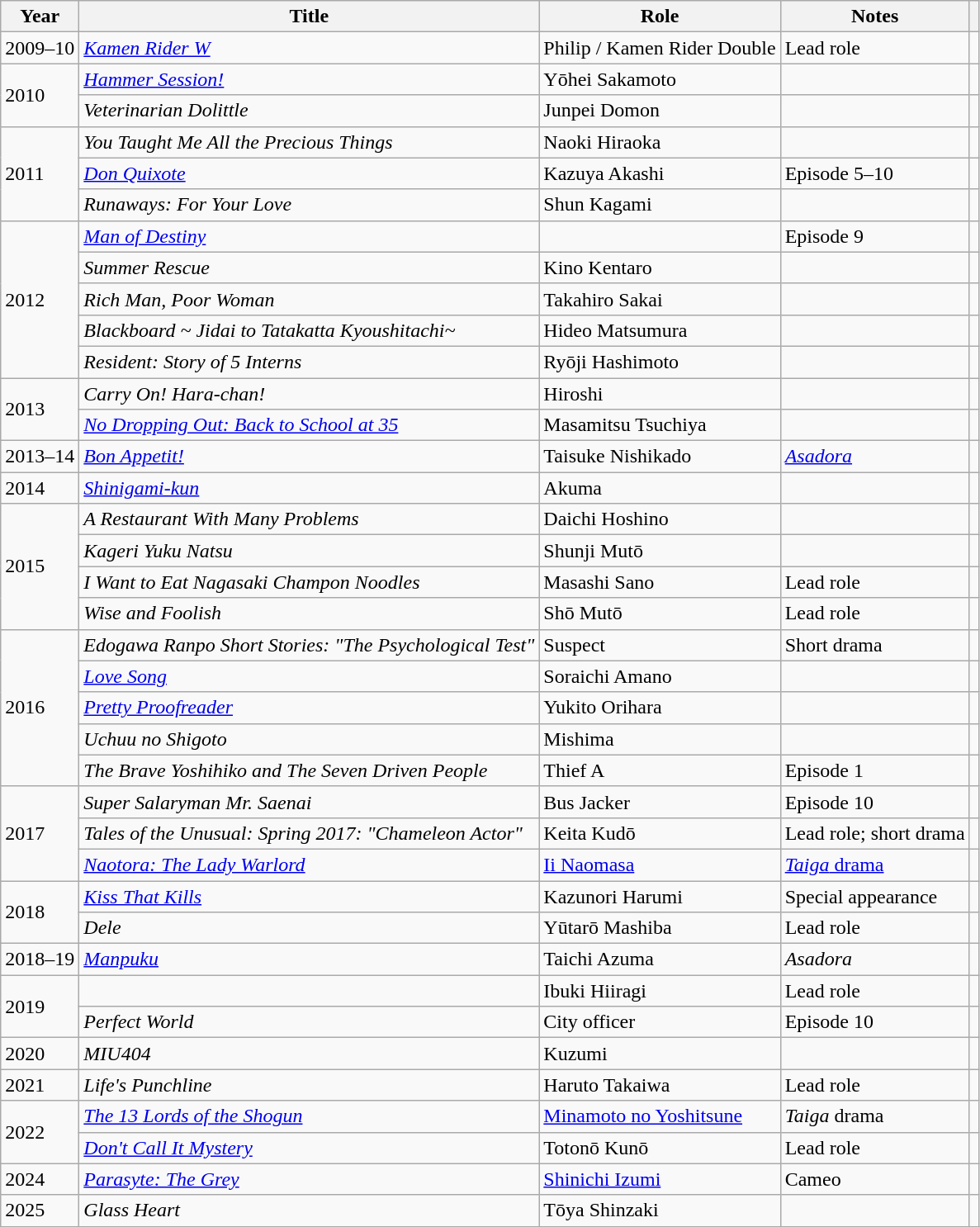<table class="wikitable sortable">
<tr>
<th>Year</th>
<th>Title</th>
<th>Role</th>
<th class="unsortable">Notes</th>
<th class="unsortable"></th>
</tr>
<tr>
<td>2009–10</td>
<td><em><a href='#'>Kamen Rider W</a></em></td>
<td>Philip / Kamen Rider Double</td>
<td>Lead role</td>
<td></td>
</tr>
<tr>
<td rowspan="2">2010</td>
<td><em><a href='#'>Hammer Session!</a></em></td>
<td>Yōhei Sakamoto</td>
<td></td>
<td></td>
</tr>
<tr>
<td><em>Veterinarian Dolittle</em></td>
<td>Junpei Domon</td>
<td></td>
<td></td>
</tr>
<tr>
<td rowspan="3">2011</td>
<td><em>You Taught Me All the Precious Things</em></td>
<td>Naoki Hiraoka</td>
<td></td>
<td></td>
</tr>
<tr>
<td><em><a href='#'>Don Quixote</a></em></td>
<td>Kazuya Akashi</td>
<td>Episode 5–10</td>
<td></td>
</tr>
<tr>
<td><em>Runaways: For Your Love</em></td>
<td>Shun Kagami</td>
<td></td>
<td></td>
</tr>
<tr>
<td rowspan="5">2012</td>
<td><em><a href='#'>Man of Destiny</a></em></td>
<td></td>
<td>Episode 9</td>
<td></td>
</tr>
<tr>
<td><em>Summer Rescue</em></td>
<td>Kino Kentaro</td>
<td></td>
<td></td>
</tr>
<tr>
<td><em>Rich Man, Poor Woman</em></td>
<td>Takahiro Sakai</td>
<td></td>
<td></td>
</tr>
<tr>
<td><em>Blackboard ~ Jidai to Tatakatta Kyoushitachi~ </em></td>
<td>Hideo Matsumura</td>
<td></td>
<td></td>
</tr>
<tr>
<td><em>Resident: Story of 5 Interns</em></td>
<td>Ryōji Hashimoto</td>
<td></td>
<td></td>
</tr>
<tr>
<td rowspan="2">2013</td>
<td><em>Carry On! Hara-chan!</em></td>
<td>Hiroshi</td>
<td></td>
<td></td>
</tr>
<tr>
<td><em><a href='#'>No Dropping Out: Back to School at 35</a></em></td>
<td>Masamitsu Tsuchiya</td>
<td></td>
<td></td>
</tr>
<tr>
<td>2013–14</td>
<td><em><a href='#'>Bon Appetit!</a></em></td>
<td>Taisuke Nishikado</td>
<td><em><a href='#'>Asadora</a></em></td>
<td></td>
</tr>
<tr>
<td>2014</td>
<td><em><a href='#'>Shinigami-kun</a></em></td>
<td>Akuma</td>
<td></td>
<td></td>
</tr>
<tr>
<td rowspan="4">2015</td>
<td><em>A Restaurant With Many Problems</em></td>
<td>Daichi Hoshino</td>
<td></td>
<td></td>
</tr>
<tr>
<td><em>Kageri Yuku Natsu</em></td>
<td>Shunji Mutō</td>
<td></td>
<td></td>
</tr>
<tr>
<td><em>I Want to Eat Nagasaki Champon Noodles</em></td>
<td>Masashi Sano</td>
<td>Lead role</td>
<td></td>
</tr>
<tr>
<td><em>Wise and Foolish</em></td>
<td>Shō Mutō</td>
<td>Lead role</td>
<td></td>
</tr>
<tr>
<td rowspan="5">2016</td>
<td><em>Edogawa Ranpo Short Stories: "The Psychological Test"</em></td>
<td>Suspect</td>
<td>Short drama</td>
<td></td>
</tr>
<tr>
<td><em><a href='#'>Love Song</a></em></td>
<td>Soraichi Amano</td>
<td></td>
<td></td>
</tr>
<tr>
<td><em><a href='#'>Pretty Proofreader</a></em></td>
<td>Yukito Orihara</td>
<td></td>
<td></td>
</tr>
<tr>
<td><em>Uchuu no Shigoto</em></td>
<td>Mishima</td>
<td></td>
<td></td>
</tr>
<tr>
<td><em>The Brave Yoshihiko and The Seven Driven People</em></td>
<td>Thief A</td>
<td>Episode 1</td>
<td></td>
</tr>
<tr>
<td rowspan="3">2017</td>
<td><em>Super Salaryman Mr. Saenai</em></td>
<td>Bus Jacker</td>
<td>Episode 10</td>
<td></td>
</tr>
<tr>
<td><em>Tales of the Unusual: Spring 2017: "Chameleon Actor"</em></td>
<td>Keita Kudō</td>
<td>Lead role; short drama</td>
<td></td>
</tr>
<tr>
<td><em><a href='#'>Naotora: The Lady Warlord</a></em></td>
<td><a href='#'>Ii Naomasa</a></td>
<td><a href='#'><em>Taiga</em> drama</a></td>
<td></td>
</tr>
<tr>
<td rowspan="2">2018</td>
<td><em><a href='#'>Kiss That Kills</a></em></td>
<td>Kazunori Harumi</td>
<td>Special appearance</td>
<td></td>
</tr>
<tr>
<td><em>Dele</em></td>
<td>Yūtarō Mashiba</td>
<td>Lead role</td>
<td></td>
</tr>
<tr>
<td>2018–19</td>
<td><em><a href='#'>Manpuku</a></em></td>
<td>Taichi Azuma</td>
<td><em>Asadora</em></td>
<td></td>
</tr>
<tr>
<td rowspan="2">2019</td>
<td><em></em></td>
<td>Ibuki Hiiragi</td>
<td>Lead role</td>
<td></td>
</tr>
<tr>
<td><em>Perfect World</em></td>
<td>City officer</td>
<td>Episode 10</td>
<td></td>
</tr>
<tr>
<td>2020</td>
<td><em>MIU404</em></td>
<td>Kuzumi</td>
<td></td>
<td></td>
</tr>
<tr>
<td>2021</td>
<td><em>Life's Punchline</em></td>
<td>Haruto Takaiwa</td>
<td>Lead role</td>
<td></td>
</tr>
<tr>
<td rowspan="2">2022</td>
<td><em><a href='#'>The 13 Lords of the Shogun</a></em></td>
<td><a href='#'>Minamoto no Yoshitsune</a></td>
<td><em>Taiga</em> drama</td>
<td></td>
</tr>
<tr>
<td><em><a href='#'>Don't Call It Mystery</a></em></td>
<td>Totonō Kunō</td>
<td>Lead role</td>
<td></td>
</tr>
<tr>
<td>2024</td>
<td><em><a href='#'>Parasyte: The Grey</a></em></td>
<td><a href='#'>Shinichi Izumi</a></td>
<td>Cameo</td>
<td></td>
</tr>
<tr>
<td>2025</td>
<td><em>Glass Heart</em></td>
<td>Tōya Shinzaki</td>
<td></td>
<td></td>
</tr>
<tr>
</tr>
</table>
